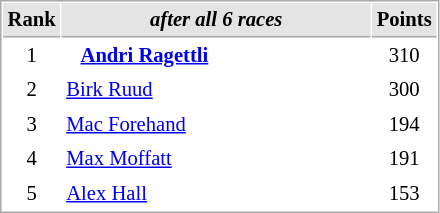<table cellspacing="1" cellpadding="3" style="border:1px solid #aaa; font-size:86%;">
<tr style="background:#e4e4e4;">
<th style="border-bottom:1px solid #aaa; width:10px;">Rank</th>
<th style="border-bottom:1px solid #aaa; width:200px;"><em>after all 6 races</em></th>
<th style="border-bottom:1px solid #aaa; width:20px;">Points</th>
</tr>
<tr>
<td align=center>1</td>
<td><strong>   <a href='#'>Andri Ragettli</a></strong></td>
<td align=center>310</td>
</tr>
<tr>
<td align=center>2</td>
<td> <a href='#'>Birk Ruud</a></td>
<td align=center>300</td>
</tr>
<tr>
<td align=center>3</td>
<td> <a href='#'>Mac Forehand</a></td>
<td align=center>194</td>
</tr>
<tr>
<td align=center>4</td>
<td> <a href='#'>Max Moffatt</a></td>
<td align=center>191</td>
</tr>
<tr>
<td align=center>5</td>
<td> <a href='#'>Alex Hall</a></td>
<td align=center>153</td>
</tr>
</table>
